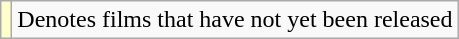<table class="wikitable">
<tr>
<td style="background:#FFFFCC;"></td>
<td>Denotes films that have not yet been released</td>
</tr>
</table>
